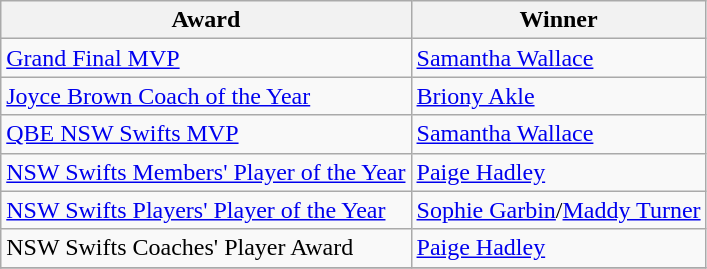<table class="wikitable collapsible">
<tr>
<th>Award</th>
<th>Winner</th>
</tr>
<tr>
<td><a href='#'>Grand Final MVP</a></td>
<td><a href='#'>Samantha Wallace</a></td>
</tr>
<tr>
<td><a href='#'>Joyce Brown Coach of the Year</a></td>
<td><a href='#'>Briony Akle</a></td>
</tr>
<tr>
<td><a href='#'>QBE NSW Swifts MVP</a></td>
<td><a href='#'>Samantha Wallace</a></td>
</tr>
<tr>
<td><a href='#'>NSW Swifts Members' Player of the Year</a></td>
<td><a href='#'>Paige Hadley</a></td>
</tr>
<tr>
<td><a href='#'>NSW Swifts Players' Player of the Year</a></td>
<td><a href='#'>Sophie Garbin</a>/<a href='#'>Maddy Turner</a></td>
</tr>
<tr>
<td>NSW Swifts Coaches' Player Award</td>
<td><a href='#'>Paige Hadley</a></td>
</tr>
<tr>
</tr>
</table>
